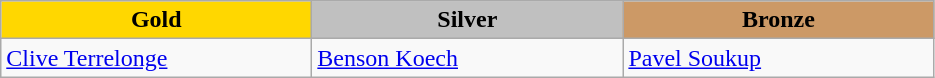<table class="wikitable" style="text-align:left">
<tr align="center">
<td width=200 bgcolor=gold><strong>Gold</strong></td>
<td width=200 bgcolor=silver><strong>Silver</strong></td>
<td width=200 bgcolor=CC9966><strong>Bronze</strong></td>
</tr>
<tr>
<td><a href='#'>Clive Terrelonge</a><br><em></em></td>
<td><a href='#'>Benson Koech</a><br><em></em></td>
<td><a href='#'>Pavel Soukup</a><br><em></em></td>
</tr>
</table>
